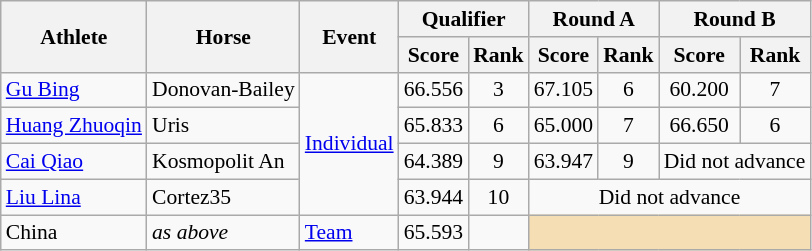<table class=wikitable style="font-size:90%">
<tr>
<th rowspan=2>Athlete</th>
<th rowspan=2>Horse</th>
<th rowspan=2>Event</th>
<th colspan=2>Qualifier</th>
<th colspan=2>Round A</th>
<th colspan=2>Round B</th>
</tr>
<tr>
<th>Score</th>
<th>Rank</th>
<th>Score</th>
<th>Rank</th>
<th>Score</th>
<th>Rank</th>
</tr>
<tr>
<td><a href='#'>Gu Bing</a></td>
<td>Donovan-Bailey</td>
<td rowspan=4><a href='#'>Individual</a></td>
<td align=center>66.556</td>
<td align=center>3</td>
<td align=center>67.105</td>
<td align=center>6</td>
<td align=center>60.200</td>
<td align=center>7</td>
</tr>
<tr>
<td><a href='#'>Huang Zhuoqin</a></td>
<td>Uris</td>
<td align=center>65.833</td>
<td align=center>6</td>
<td align=center>65.000</td>
<td align=center>7</td>
<td align=center>66.650</td>
<td align=center>6</td>
</tr>
<tr>
<td><a href='#'>Cai Qiao</a></td>
<td>Kosmopolit An</td>
<td align=center>64.389</td>
<td align=center>9</td>
<td align=center>63.947</td>
<td align=center>9</td>
<td colspan="2" style="text-align:center;">Did not advance</td>
</tr>
<tr>
<td><a href='#'>Liu Lina</a></td>
<td>Cortez35</td>
<td align=center>63.944</td>
<td align=center>10</td>
<td colspan="4" style="text-align:center;">Did not advance</td>
</tr>
<tr>
<td>China</td>
<td><em>as above</em></td>
<td><a href='#'>Team</a></td>
<td align=center>65.593</td>
<td align=center></td>
<td colspan="4" style="background:wheat;"></td>
</tr>
</table>
